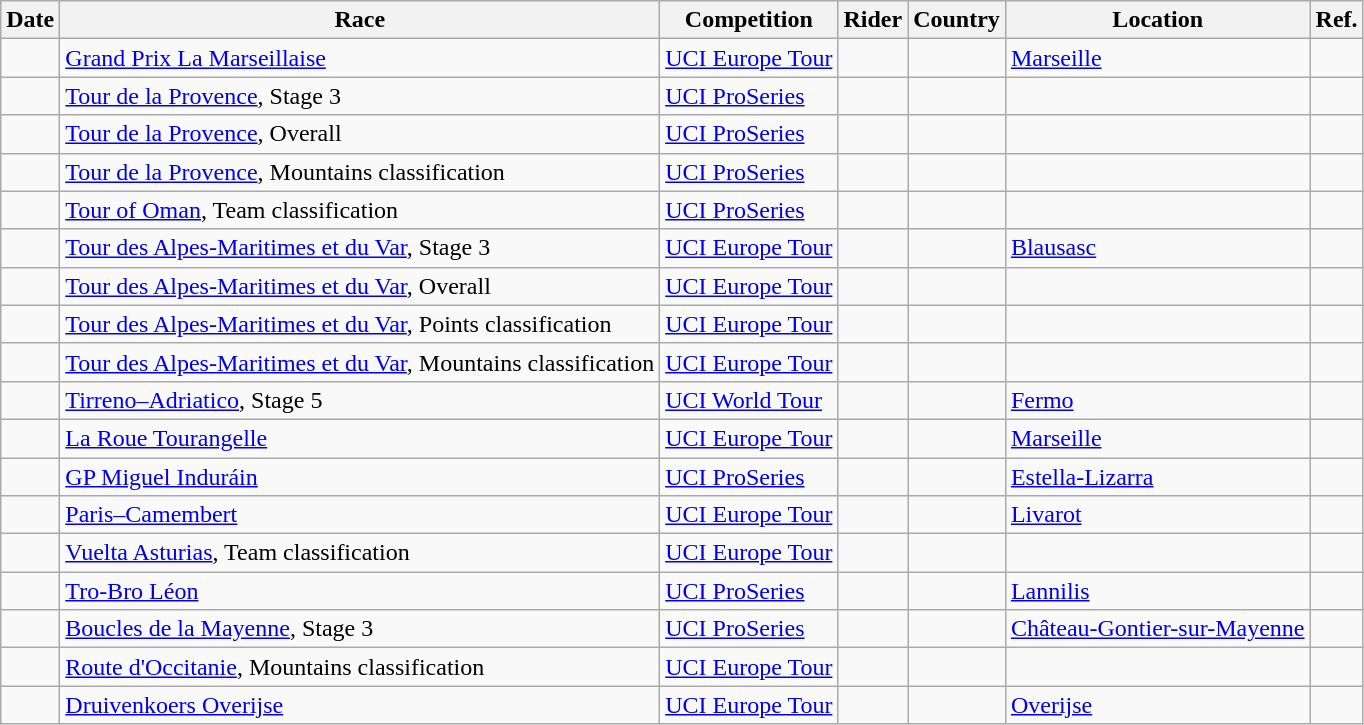<table class="wikitable sortable">
<tr>
<th>Date</th>
<th>Race</th>
<th>Competition</th>
<th>Rider</th>
<th>Country</th>
<th>Location</th>
<th class="unsortable">Ref.</th>
</tr>
<tr>
<td></td>
<td><a href='#'>Grand Prix La Marseillaise</a></td>
<td><a href='#'>UCI Europe Tour</a></td>
<td></td>
<td></td>
<td><a href='#'>Marseille</a></td>
<td align="center"></td>
</tr>
<tr>
<td></td>
<td><a href='#'>Tour de la Provence</a>, Stage 3</td>
<td><a href='#'>UCI ProSeries</a></td>
<td></td>
<td></td>
<td></td>
<td align="center"></td>
</tr>
<tr>
<td></td>
<td><a href='#'>Tour de la Provence</a>, Overall</td>
<td><a href='#'>UCI ProSeries</a></td>
<td></td>
<td></td>
<td></td>
<td align="center"></td>
</tr>
<tr>
<td></td>
<td><a href='#'>Tour de la Provence</a>, Mountains classification</td>
<td><a href='#'>UCI ProSeries</a></td>
<td></td>
<td></td>
<td></td>
<td align="center"></td>
</tr>
<tr>
<td></td>
<td><a href='#'>Tour of Oman</a>, Team classification</td>
<td><a href='#'>UCI ProSeries</a></td>
<td align="center"></td>
<td></td>
<td></td>
<td align="center"></td>
</tr>
<tr>
<td></td>
<td><a href='#'>Tour des Alpes-Maritimes et du Var</a>, Stage 3</td>
<td><a href='#'>UCI Europe Tour</a></td>
<td></td>
<td></td>
<td><a href='#'>Blausasc</a></td>
<td align="center"></td>
</tr>
<tr>
<td></td>
<td><a href='#'>Tour des Alpes-Maritimes et du Var</a>, Overall</td>
<td><a href='#'>UCI Europe Tour</a></td>
<td></td>
<td></td>
<td></td>
<td align="center"></td>
</tr>
<tr>
<td></td>
<td><a href='#'>Tour des Alpes-Maritimes et du Var</a>, Points classification</td>
<td><a href='#'>UCI Europe Tour</a></td>
<td></td>
<td></td>
<td></td>
<td align="center"></td>
</tr>
<tr>
<td></td>
<td><a href='#'>Tour des Alpes-Maritimes et du Var</a>, Mountains classification</td>
<td><a href='#'>UCI Europe Tour</a></td>
<td></td>
<td></td>
<td></td>
<td align="center"></td>
</tr>
<tr>
<td></td>
<td><a href='#'>Tirreno–Adriatico</a>, Stage 5</td>
<td><a href='#'>UCI World Tour</a></td>
<td></td>
<td></td>
<td><a href='#'>Fermo</a></td>
<td align="center"></td>
</tr>
<tr>
<td></td>
<td><a href='#'>La Roue Tourangelle</a></td>
<td><a href='#'>UCI Europe Tour</a></td>
<td></td>
<td></td>
<td><a href='#'>Marseille</a></td>
<td align="center"></td>
</tr>
<tr>
<td></td>
<td><a href='#'>GP Miguel Induráin</a></td>
<td><a href='#'>UCI ProSeries</a></td>
<td></td>
<td></td>
<td><a href='#'>Estella-Lizarra</a></td>
<td align="center"></td>
</tr>
<tr>
<td></td>
<td><a href='#'>Paris–Camembert</a></td>
<td><a href='#'>UCI Europe Tour</a></td>
<td></td>
<td></td>
<td><a href='#'>Livarot</a></td>
<td align="center"></td>
</tr>
<tr>
<td></td>
<td><a href='#'>Vuelta Asturias</a>, Team classification</td>
<td><a href='#'>UCI Europe Tour</a></td>
<td align="center"></td>
<td></td>
<td></td>
<td align="center"></td>
</tr>
<tr>
<td></td>
<td><a href='#'>Tro-Bro Léon</a></td>
<td><a href='#'>UCI ProSeries</a></td>
<td></td>
<td></td>
<td><a href='#'>Lannilis</a></td>
<td align="center"></td>
</tr>
<tr>
<td></td>
<td><a href='#'>Boucles de la Mayenne</a>, Stage 3</td>
<td><a href='#'>UCI ProSeries</a></td>
<td></td>
<td></td>
<td><a href='#'>Château-Gontier-sur-Mayenne</a></td>
<td align="center"></td>
</tr>
<tr>
<td></td>
<td><a href='#'>Route d'Occitanie</a>, Mountains classification</td>
<td><a href='#'>UCI Europe Tour</a></td>
<td></td>
<td></td>
<td></td>
<td></td>
</tr>
<tr>
<td></td>
<td><a href='#'>Druivenkoers Overijse</a></td>
<td><a href='#'>UCI Europe Tour</a></td>
<td></td>
<td></td>
<td><a href='#'>Overijse</a></td>
<td></td>
</tr>
</table>
